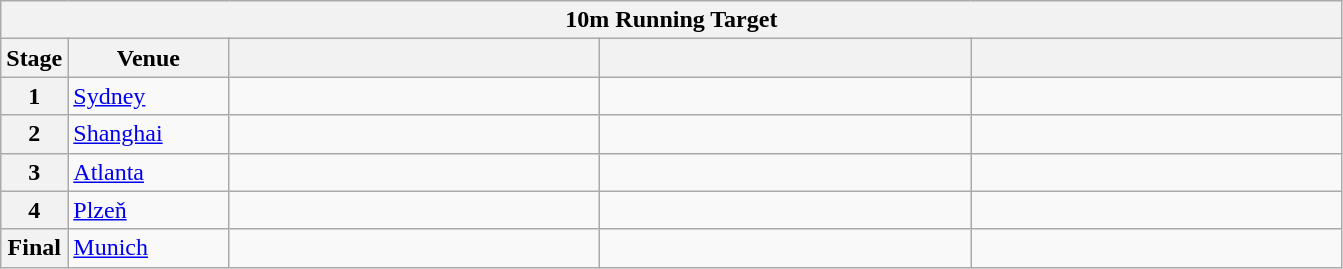<table class="wikitable">
<tr>
<th colspan="5">10m Running Target</th>
</tr>
<tr>
<th>Stage</th>
<th width=100>Venue</th>
<th width=240></th>
<th width=240></th>
<th width=240></th>
</tr>
<tr>
<th>1</th>
<td> <a href='#'>Sydney</a></td>
<td></td>
<td></td>
<td></td>
</tr>
<tr>
<th>2</th>
<td> <a href='#'>Shanghai</a></td>
<td></td>
<td></td>
<td></td>
</tr>
<tr>
<th>3</th>
<td> <a href='#'>Atlanta</a></td>
<td></td>
<td></td>
<td></td>
</tr>
<tr>
<th>4</th>
<td> <a href='#'>Plzeň</a></td>
<td></td>
<td></td>
<td></td>
</tr>
<tr>
<th>Final</th>
<td> <a href='#'>Munich</a></td>
<td></td>
<td></td>
<td></td>
</tr>
</table>
